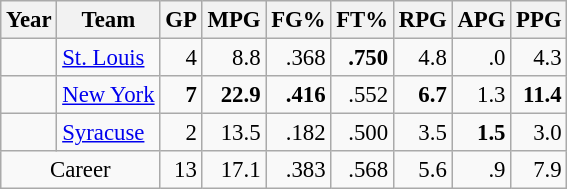<table class="wikitable sortable" style="font-size:95%; text-align:right;">
<tr>
<th>Year</th>
<th>Team</th>
<th>GP</th>
<th>MPG</th>
<th>FG%</th>
<th>FT%</th>
<th>RPG</th>
<th>APG</th>
<th>PPG</th>
</tr>
<tr>
<td style="text-align:left;"></td>
<td style="text-align:left;"><a href='#'>St. Louis</a></td>
<td>4</td>
<td>8.8</td>
<td>.368</td>
<td><strong>.750</strong></td>
<td>4.8</td>
<td>.0</td>
<td>4.3</td>
</tr>
<tr>
<td style="text-align:left;"></td>
<td style="text-align:left;"><a href='#'>New York</a></td>
<td><strong>7</strong></td>
<td><strong>22.9</strong></td>
<td><strong>.416</strong></td>
<td>.552</td>
<td><strong>6.7</strong></td>
<td>1.3</td>
<td><strong>11.4</strong></td>
</tr>
<tr>
<td style="text-align:left;"></td>
<td style="text-align:left;"><a href='#'>Syracuse</a></td>
<td>2</td>
<td>13.5</td>
<td>.182</td>
<td>.500</td>
<td>3.5</td>
<td><strong>1.5</strong></td>
<td>3.0</td>
</tr>
<tr class="sortbottom">
<td style="text-align:center;" colspan="2">Career</td>
<td>13</td>
<td>17.1</td>
<td>.383</td>
<td>.568</td>
<td>5.6</td>
<td>.9</td>
<td>7.9</td>
</tr>
</table>
